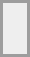<table border="0" cellpadding="4" cellspacing="4" style="margin:auto; border:2px solid #9d9d9d; background:#eee;">
<tr>
<td><br><div></div></td>
</tr>
</table>
